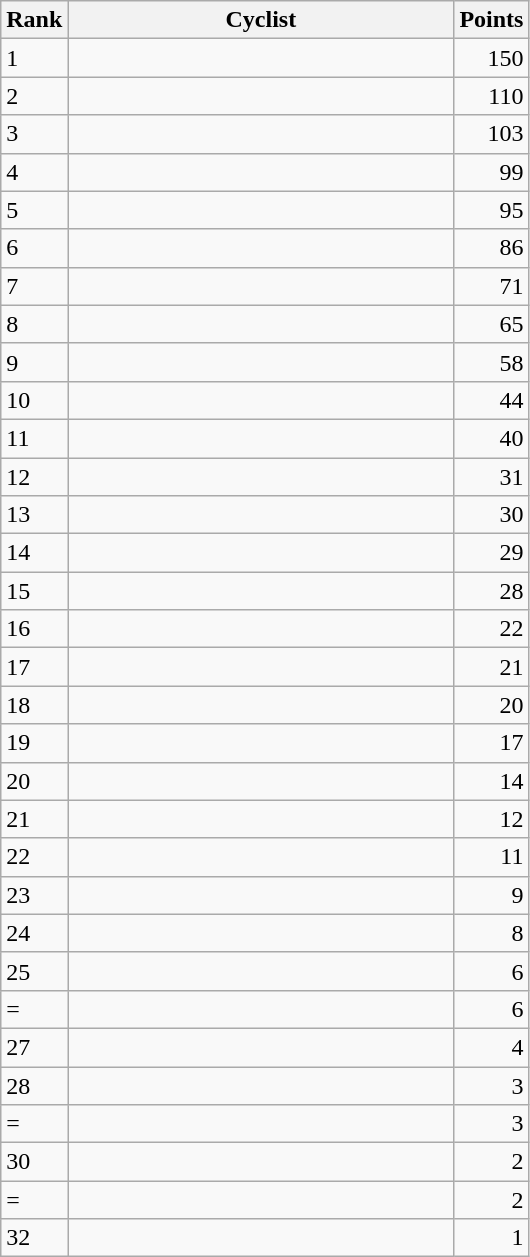<table class="wikitable">
<tr>
<th>Rank</th>
<th width="250">Cyclist</th>
<th>Points</th>
</tr>
<tr>
<td>1</td>
<td></td>
<td align="right">150</td>
</tr>
<tr>
<td>2</td>
<td></td>
<td align="right">110</td>
</tr>
<tr>
<td>3</td>
<td></td>
<td align="right">103</td>
</tr>
<tr>
<td>4</td>
<td></td>
<td align="right">99</td>
</tr>
<tr>
<td>5</td>
<td></td>
<td align="right">95</td>
</tr>
<tr>
<td>6</td>
<td></td>
<td align="right">86</td>
</tr>
<tr>
<td>7</td>
<td></td>
<td align="right">71</td>
</tr>
<tr>
<td>8</td>
<td></td>
<td align="right">65</td>
</tr>
<tr>
<td>9</td>
<td></td>
<td align="right">58</td>
</tr>
<tr>
<td>10</td>
<td></td>
<td align="right">44</td>
</tr>
<tr>
<td>11</td>
<td></td>
<td align="right">40</td>
</tr>
<tr>
<td>12</td>
<td></td>
<td align="right">31</td>
</tr>
<tr>
<td>13</td>
<td></td>
<td align="right">30</td>
</tr>
<tr>
<td>14</td>
<td></td>
<td align="right">29</td>
</tr>
<tr>
<td>15</td>
<td></td>
<td align="right">28</td>
</tr>
<tr>
<td>16</td>
<td></td>
<td align="right">22</td>
</tr>
<tr>
<td>17</td>
<td></td>
<td align="right">21</td>
</tr>
<tr>
<td>18</td>
<td></td>
<td align="right">20</td>
</tr>
<tr>
<td>19</td>
<td></td>
<td align="right">17</td>
</tr>
<tr>
<td>20</td>
<td></td>
<td align="right">14</td>
</tr>
<tr>
<td>21</td>
<td></td>
<td align="right">12</td>
</tr>
<tr>
<td>22</td>
<td></td>
<td align="right">11</td>
</tr>
<tr>
<td>23</td>
<td></td>
<td align="right">9</td>
</tr>
<tr>
<td>24</td>
<td></td>
<td align="right">8</td>
</tr>
<tr>
<td>25</td>
<td></td>
<td align="right">6</td>
</tr>
<tr>
<td>=</td>
<td></td>
<td align="right">6</td>
</tr>
<tr>
<td>27</td>
<td></td>
<td align="right">4</td>
</tr>
<tr>
<td>28</td>
<td></td>
<td align="right">3</td>
</tr>
<tr>
<td>=</td>
<td></td>
<td align="right">3</td>
</tr>
<tr>
<td>30</td>
<td></td>
<td align="right">2</td>
</tr>
<tr>
<td>=</td>
<td></td>
<td align="right">2</td>
</tr>
<tr>
<td>32</td>
<td></td>
<td align="right">1</td>
</tr>
</table>
